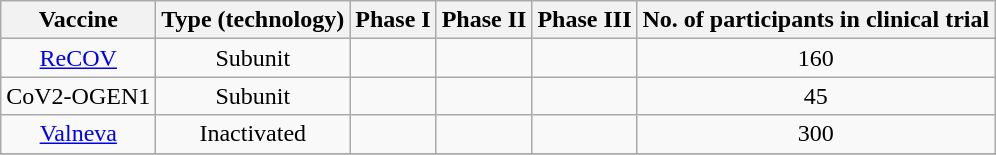<table class="wikitable" style="text-align:center">
<tr>
<th>Vaccine</th>
<th>Type (technology)</th>
<th>Phase I</th>
<th>Phase II</th>
<th>Phase III</th>
<th>No. of participants in clinical trial</th>
</tr>
<tr>
<td><a href='#'>ReCOV</a></td>
<td>Subunit</td>
<td></td>
<td></td>
<td></td>
<td style="text-align:center;">160</td>
</tr>
<tr>
<td>CoV2-OGEN1</td>
<td>Subunit</td>
<td></td>
<td></td>
<td></td>
<td style="text-align:center;">45</td>
</tr>
<tr>
<td><a href='#'>Valneva</a></td>
<td>Inactivated</td>
<td></td>
<td></td>
<td></td>
<td style="text-align:center;">300</td>
</tr>
<tr>
</tr>
</table>
